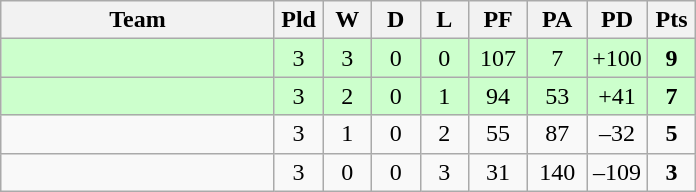<table class="wikitable" style="text-align:center;">
<tr>
<th width=175>Team</th>
<th width=25 abbr="Played">Pld</th>
<th width=25 abbr="Won">W</th>
<th width=25 abbr="Drawn">D</th>
<th width=25 abbr="Lost">L</th>
<th width=32 abbr="Points for">PF</th>
<th width=32 abbr="Points against">PA</th>
<th width=32 abbr="Points difference">PD</th>
<th width=25 abbr="Points">Pts</th>
</tr>
<tr bgcolor=ccffcc>
<td align=left></td>
<td>3</td>
<td>3</td>
<td>0</td>
<td>0</td>
<td>107</td>
<td>7</td>
<td>+100</td>
<td><strong>9</strong></td>
</tr>
<tr bgcolor=ccffcc>
<td align=left></td>
<td>3</td>
<td>2</td>
<td>0</td>
<td>1</td>
<td>94</td>
<td>53</td>
<td>+41</td>
<td><strong>7</strong></td>
</tr>
<tr>
<td align=left></td>
<td>3</td>
<td>1</td>
<td>0</td>
<td>2</td>
<td>55</td>
<td>87</td>
<td>–32</td>
<td><strong>5</strong></td>
</tr>
<tr>
<td align=left></td>
<td>3</td>
<td>0</td>
<td>0</td>
<td>3</td>
<td>31</td>
<td>140</td>
<td>–109</td>
<td><strong>3</strong></td>
</tr>
</table>
